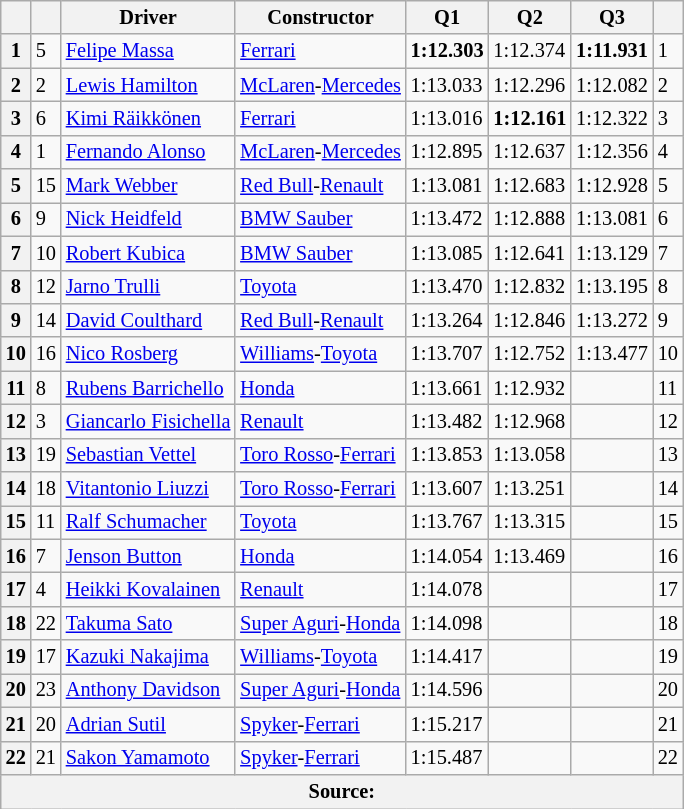<table class="wikitable sortable" style="font-size: 85%">
<tr>
<th></th>
<th></th>
<th>Driver</th>
<th>Constructor</th>
<th>Q1</th>
<th>Q2</th>
<th>Q3</th>
<th></th>
</tr>
<tr>
<th>1</th>
<td>5</td>
<td> <a href='#'>Felipe Massa</a></td>
<td><a href='#'>Ferrari</a></td>
<td><strong>1:12.303</strong></td>
<td>1:12.374</td>
<td><strong>1:11.931</strong></td>
<td>1</td>
</tr>
<tr>
<th>2</th>
<td>2</td>
<td> <a href='#'>Lewis Hamilton</a></td>
<td align="center" nowrap><a href='#'>McLaren</a>-<a href='#'>Mercedes</a></td>
<td>1:13.033</td>
<td>1:12.296</td>
<td>1:12.082</td>
<td>2</td>
</tr>
<tr>
<th>3</th>
<td>6</td>
<td> <a href='#'>Kimi Räikkönen</a></td>
<td><a href='#'>Ferrari</a></td>
<td>1:13.016</td>
<td><strong>1:12.161</strong></td>
<td>1:12.322</td>
<td>3</td>
</tr>
<tr>
<th>4</th>
<td>1</td>
<td> <a href='#'>Fernando Alonso</a></td>
<td><a href='#'>McLaren</a>-<a href='#'>Mercedes</a></td>
<td>1:12.895</td>
<td>1:12.637</td>
<td>1:12.356</td>
<td>4</td>
</tr>
<tr>
<th>5</th>
<td>15</td>
<td> <a href='#'>Mark Webber</a></td>
<td><a href='#'>Red Bull</a>-<a href='#'>Renault</a></td>
<td>1:13.081</td>
<td>1:12.683</td>
<td>1:12.928</td>
<td>5</td>
</tr>
<tr>
<th>6</th>
<td>9</td>
<td> <a href='#'>Nick Heidfeld</a></td>
<td><a href='#'>BMW Sauber</a></td>
<td>1:13.472</td>
<td>1:12.888</td>
<td>1:13.081</td>
<td>6</td>
</tr>
<tr>
<th>7</th>
<td>10</td>
<td> <a href='#'>Robert Kubica</a></td>
<td><a href='#'>BMW Sauber</a></td>
<td>1:13.085</td>
<td>1:12.641</td>
<td>1:13.129</td>
<td>7</td>
</tr>
<tr>
<th>8</th>
<td>12</td>
<td> <a href='#'>Jarno Trulli</a></td>
<td><a href='#'>Toyota</a></td>
<td>1:13.470</td>
<td>1:12.832</td>
<td>1:13.195</td>
<td>8</td>
</tr>
<tr>
<th>9</th>
<td>14</td>
<td> <a href='#'>David Coulthard</a></td>
<td><a href='#'>Red Bull</a>-<a href='#'>Renault</a></td>
<td>1:13.264</td>
<td>1:12.846</td>
<td>1:13.272</td>
<td>9</td>
</tr>
<tr>
<th>10</th>
<td>16</td>
<td> <a href='#'>Nico Rosberg</a></td>
<td><a href='#'>Williams</a>-<a href='#'>Toyota</a></td>
<td>1:13.707</td>
<td>1:12.752</td>
<td>1:13.477</td>
<td>10</td>
</tr>
<tr>
<th>11</th>
<td>8</td>
<td> <a href='#'>Rubens Barrichello</a></td>
<td><a href='#'>Honda</a></td>
<td>1:13.661</td>
<td>1:12.932</td>
<td></td>
<td>11</td>
</tr>
<tr>
<th>12</th>
<td>3</td>
<td align="center" nowrap> <a href='#'>Giancarlo Fisichella</a></td>
<td><a href='#'>Renault</a></td>
<td>1:13.482</td>
<td>1:12.968</td>
<td></td>
<td>12</td>
</tr>
<tr>
<th>13</th>
<td>19</td>
<td> <a href='#'>Sebastian Vettel</a></td>
<td><a href='#'>Toro Rosso</a>-<a href='#'>Ferrari</a></td>
<td>1:13.853</td>
<td>1:13.058</td>
<td></td>
<td>13</td>
</tr>
<tr>
<th>14</th>
<td>18</td>
<td> <a href='#'>Vitantonio Liuzzi</a></td>
<td><a href='#'>Toro Rosso</a>-<a href='#'>Ferrari</a></td>
<td>1:13.607</td>
<td>1:13.251</td>
<td></td>
<td>14</td>
</tr>
<tr>
<th>15</th>
<td>11</td>
<td> <a href='#'>Ralf Schumacher</a></td>
<td><a href='#'>Toyota</a></td>
<td>1:13.767</td>
<td>1:13.315</td>
<td></td>
<td>15</td>
</tr>
<tr>
<th>16</th>
<td>7</td>
<td> <a href='#'>Jenson Button</a></td>
<td><a href='#'>Honda</a></td>
<td>1:14.054</td>
<td>1:13.469</td>
<td></td>
<td>16</td>
</tr>
<tr>
<th>17</th>
<td>4</td>
<td> <a href='#'>Heikki Kovalainen</a></td>
<td><a href='#'>Renault</a></td>
<td>1:14.078</td>
<td></td>
<td></td>
<td>17</td>
</tr>
<tr>
<th>18</th>
<td>22</td>
<td> <a href='#'>Takuma Sato</a></td>
<td><a href='#'>Super Aguri</a>-<a href='#'>Honda</a></td>
<td>1:14.098</td>
<td></td>
<td></td>
<td>18</td>
</tr>
<tr>
<th>19</th>
<td>17</td>
<td> <a href='#'>Kazuki Nakajima</a></td>
<td><a href='#'>Williams</a>-<a href='#'>Toyota</a></td>
<td>1:14.417</td>
<td></td>
<td></td>
<td>19</td>
</tr>
<tr>
<th>20</th>
<td>23</td>
<td> <a href='#'>Anthony Davidson</a></td>
<td><a href='#'>Super Aguri</a>-<a href='#'>Honda</a></td>
<td>1:14.596</td>
<td></td>
<td></td>
<td>20</td>
</tr>
<tr>
<th>21</th>
<td>20</td>
<td> <a href='#'>Adrian Sutil</a></td>
<td><a href='#'>Spyker</a>-<a href='#'>Ferrari</a></td>
<td>1:15.217</td>
<td></td>
<td></td>
<td>21</td>
</tr>
<tr>
<th>22</th>
<td>21</td>
<td> <a href='#'>Sakon Yamamoto</a></td>
<td><a href='#'>Spyker</a>-<a href='#'>Ferrari</a></td>
<td>1:15.487</td>
<td></td>
<td></td>
<td>22</td>
</tr>
<tr>
<th colspan=8>Source:</th>
</tr>
</table>
